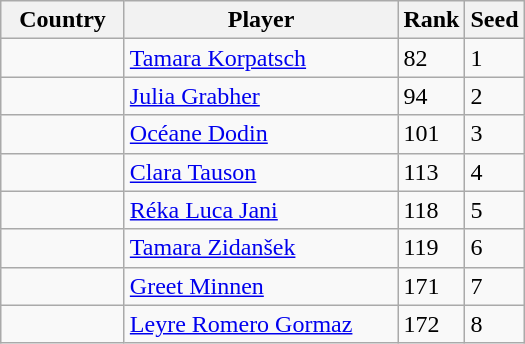<table class="wikitable">
<tr>
<th width="75">Country</th>
<th width="175">Player</th>
<th>Rank</th>
<th>Seed</th>
</tr>
<tr>
<td></td>
<td><a href='#'>Tamara Korpatsch</a></td>
<td>82</td>
<td>1</td>
</tr>
<tr>
<td></td>
<td><a href='#'>Julia Grabher</a></td>
<td>94</td>
<td>2</td>
</tr>
<tr>
<td></td>
<td><a href='#'>Océane Dodin</a></td>
<td>101</td>
<td>3</td>
</tr>
<tr>
<td></td>
<td><a href='#'>Clara Tauson</a></td>
<td>113</td>
<td>4</td>
</tr>
<tr>
<td></td>
<td><a href='#'>Réka Luca Jani</a></td>
<td>118</td>
<td>5</td>
</tr>
<tr>
<td></td>
<td><a href='#'>Tamara Zidanšek</a></td>
<td>119</td>
<td>6</td>
</tr>
<tr>
<td></td>
<td><a href='#'>Greet Minnen</a></td>
<td>171</td>
<td>7</td>
</tr>
<tr>
<td></td>
<td><a href='#'>Leyre Romero Gormaz</a></td>
<td>172</td>
<td>8</td>
</tr>
</table>
